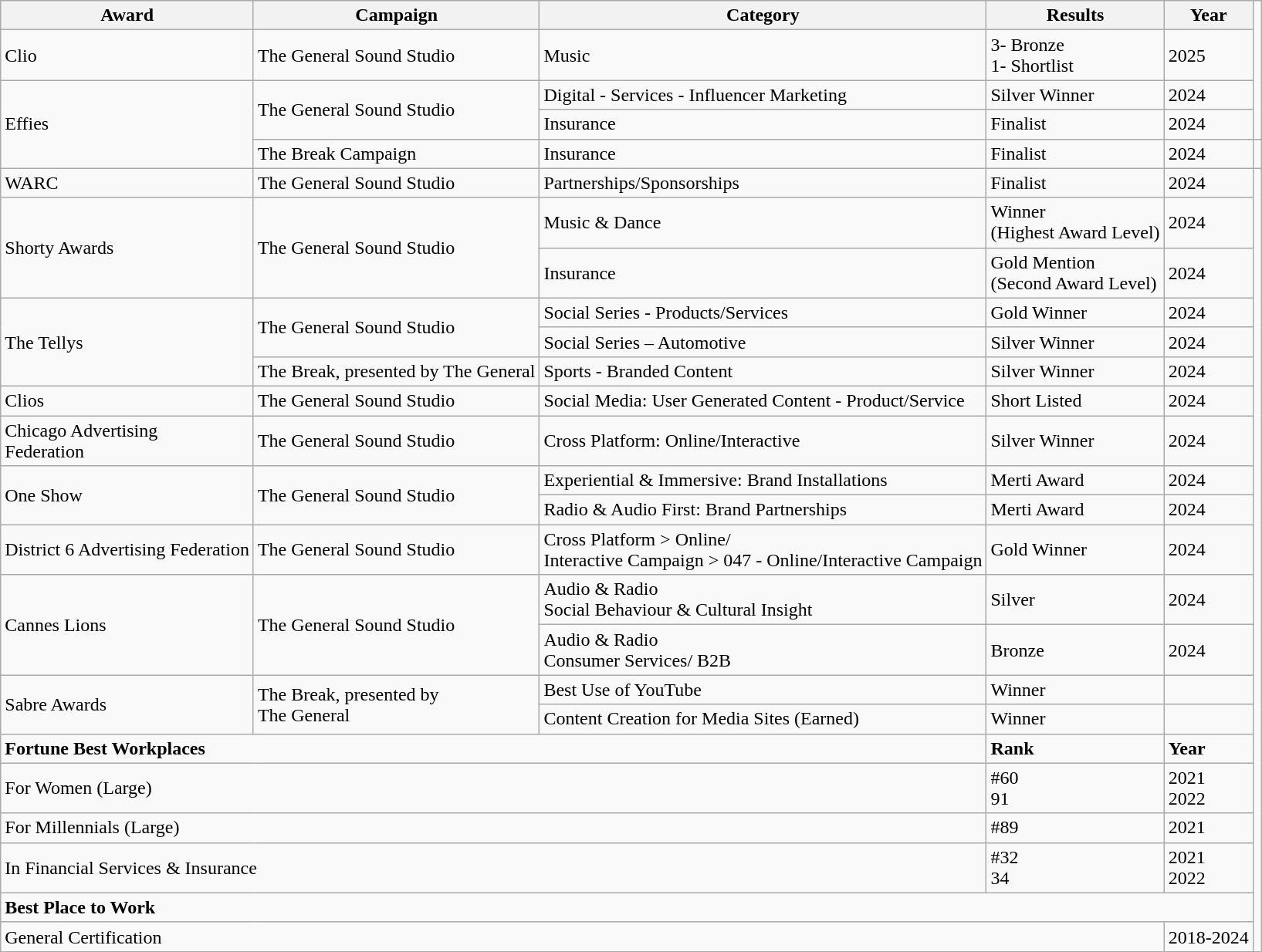<table class="wikitable">
<tr>
<th>Award</th>
<th>Campaign</th>
<th>Category</th>
<th>Results</th>
<th>Year</th>
</tr>
<tr>
<td>Clio</td>
<td>The General Sound Studio</td>
<td>Music</td>
<td>3- Bronze<br>1- Shortlist</td>
<td>2025</td>
</tr>
<tr>
<td rowspan="4">Effies</td>
<td rowspan="2">The General Sound Studio</td>
<td>Digital - Services - Influencer Marketing</td>
<td>Silver Winner</td>
<td>2024</td>
</tr>
<tr>
<td>Insurance</td>
<td>Finalist</td>
<td>2024</td>
</tr>
<tr>
<td rowspan="2">The Break Campaign</td>
<td rowspan="2">Insurance</td>
<td rowspan="2">Finalist</td>
<td rowspan="2">2024</td>
</tr>
<tr>
<td></td>
</tr>
<tr>
<td>WARC</td>
<td>The General Sound Studio</td>
<td>Partnerships/Sponsorships</td>
<td>Finalist</td>
<td>2024</td>
</tr>
<tr>
<td rowspan="2">Shorty Awards</td>
<td rowspan="2">The General Sound Studio</td>
<td>Music & Dance</td>
<td>Winner<br>(Highest Award Level)</td>
<td>2024</td>
</tr>
<tr>
<td>Insurance</td>
<td>Gold Mention<br>(Second Award Level)</td>
<td>2024</td>
</tr>
<tr>
<td rowspan="3">The Tellys</td>
<td rowspan="2">The General Sound Studio</td>
<td>Social Series - Products/Services</td>
<td>Gold Winner</td>
<td>2024</td>
</tr>
<tr>
<td>Social Series – Automotive</td>
<td>Silver Winner</td>
<td>2024</td>
</tr>
<tr>
<td>The Break, presented by The General</td>
<td>Sports - Branded Content</td>
<td>Silver Winner</td>
<td>2024</td>
</tr>
<tr>
<td>Clios</td>
<td>The General Sound Studio</td>
<td>Social Media: User Generated Content - Product/Service</td>
<td>Short Listed</td>
<td>2024</td>
</tr>
<tr>
<td>Chicago Advertising<br>Federation</td>
<td>The General Sound Studio</td>
<td>Cross Platform: Online/Interactive</td>
<td>Silver Winner</td>
<td>2024</td>
</tr>
<tr>
<td rowspan="2">One Show</td>
<td rowspan="2">The General Sound Studio</td>
<td>Experiential & Immersive: Brand Installations</td>
<td>Merti Award</td>
<td>2024</td>
</tr>
<tr>
<td>Radio & Audio First: Brand Partnerships</td>
<td>Merti Award</td>
<td>2024</td>
</tr>
<tr>
<td>District 6 Advertising Federation</td>
<td>The General Sound Studio</td>
<td>Cross Platform > Online/<br>Interactive Campaign > 047 - Online/Interactive Campaign</td>
<td>Gold Winner</td>
<td>2024</td>
</tr>
<tr>
<td rowspan="2">Cannes Lions</td>
<td rowspan="2">The General Sound Studio</td>
<td>Audio & Radio<br>Social Behaviour & Cultural Insight</td>
<td>Silver</td>
<td>2024</td>
</tr>
<tr>
<td>Audio & Radio<br>Consumer Services/ B2B</td>
<td>Bronze</td>
<td>2024</td>
</tr>
<tr>
<td rowspan="2">Sabre Awards</td>
<td rowspan="2">The Break, presented by<br>The General</td>
<td>Best Use of YouTube</td>
<td>Winner</td>
<td></td>
</tr>
<tr>
<td>Content Creation for Media Sites (Earned)</td>
<td>Winner</td>
<td></td>
</tr>
<tr>
<td colspan="3"><strong>Fortune Best Workplaces</strong></td>
<td><strong>Rank</strong></td>
<td><strong>Year</strong></td>
</tr>
<tr>
<td colspan="3">For Women (Large)</td>
<td>#60<br>91</td>
<td>2021<br>2022</td>
</tr>
<tr>
<td colspan="3">For Millennials (Large)</td>
<td>#89</td>
<td>2021</td>
</tr>
<tr>
<td colspan="3">In Financial Services & Insurance</td>
<td>#32<br>34</td>
<td>2021<br>2022</td>
</tr>
<tr>
<td colspan="5"><strong>Best Place to Work</strong></td>
</tr>
<tr>
<td colspan="4">General Certification</td>
<td>2018-2024</td>
</tr>
</table>
